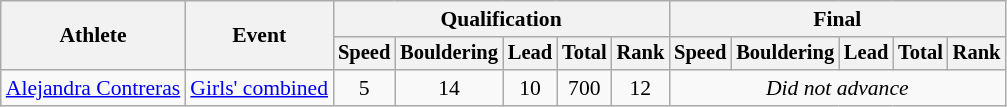<table class="wikitable" style="text-align:center;font-size:90%">
<tr>
<th rowspan=2>Athlete</th>
<th rowspan=2>Event</th>
<th colspan=5>Qualification</th>
<th colspan=5>Final</th>
</tr>
<tr style="font-size:95%">
<th>Speed</th>
<th>Bouldering</th>
<th>Lead</th>
<th>Total</th>
<th>Rank</th>
<th>Speed</th>
<th>Bouldering</th>
<th>Lead</th>
<th>Total</th>
<th>Rank</th>
</tr>
<tr>
<td align=left><a href='#'>Alejandra Contreras</a></td>
<td align=left><a href='#'>Girls' combined</a></td>
<td>5</td>
<td>14</td>
<td>10</td>
<td>700</td>
<td>12</td>
<td colspan=5><em>Did not advance</em></td>
</tr>
</table>
